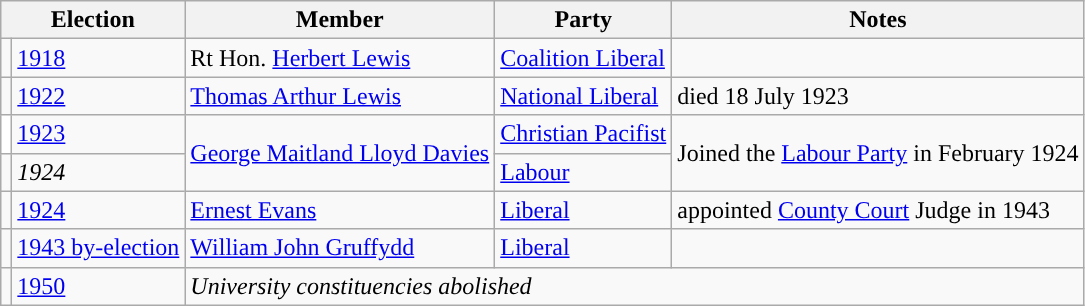<table class="wikitable">
<tr>
<th colspan="2">Election</th>
<th>Member</th>
<th>Party</th>
<th>Notes</th>
</tr>
<tr>
<td style="color:inherit;background-color: "></td>
<td><a href='#'>1918</a></td>
<td>Rt Hon. <a href='#'>Herbert Lewis</a></td>
<td><a href='#'>Coalition Liberal</a></td>
</tr>
<tr>
<td style="color:inherit;background-color: "></td>
<td><a href='#'>1922</a></td>
<td><a href='#'>Thomas Arthur Lewis</a></td>
<td><a href='#'>National Liberal</a></td>
<td>died 18 July 1923</td>
</tr>
<tr>
<td style="color:inherit;background-color: white"></td>
<td><a href='#'>1923</a></td>
<td rowspan="2"><a href='#'>George Maitland Lloyd Davies</a></td>
<td><a href='#'>Christian Pacifist</a></td>
<td rowspan="2">Joined the <a href='#'>Labour Party</a> in February 1924</td>
</tr>
<tr>
<td style="color:inherit;background-color: "></td>
<td><em>1924</em></td>
<td><a href='#'>Labour</a></td>
</tr>
<tr>
<td style="color:inherit;background-color: "></td>
<td><a href='#'>1924</a></td>
<td><a href='#'>Ernest Evans</a></td>
<td><a href='#'>Liberal</a></td>
<td>appointed <a href='#'>County Court</a> Judge in 1943</td>
</tr>
<tr>
<td style="color:inherit;background-color: "></td>
<td><a href='#'>1943 by-election</a></td>
<td><a href='#'>William John Gruffydd</a></td>
<td><a href='#'>Liberal</a></td>
</tr>
<tr>
<td></td>
<td><a href='#'>1950</a></td>
<td colspan="3"><em>University constituencies abolished</em></td>
</tr>
</table>
